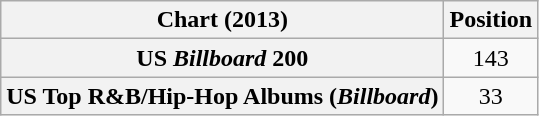<table class="wikitable plainrowheaders sortable" style="text-align:center;">
<tr>
<th scope="col">Chart (2013)</th>
<th scope="col">Position</th>
</tr>
<tr>
<th scope="row">US <em>Billboard</em> 200</th>
<td>143</td>
</tr>
<tr>
<th scope="row">US Top R&B/Hip-Hop Albums (<em>Billboard</em>)</th>
<td>33</td>
</tr>
</table>
